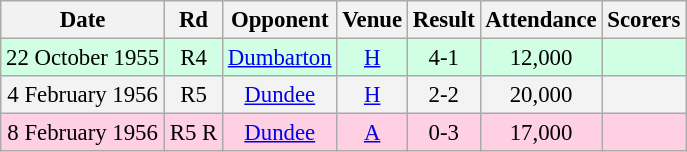<table class="wikitable sortable" style="font-size:95%; text-align:center">
<tr>
<th>Date</th>
<th>Rd</th>
<th>Opponent</th>
<th>Venue</th>
<th>Result</th>
<th>Attendance</th>
<th>Scorers</th>
</tr>
<tr bgcolor = "#d0ffe3">
<td>22 October 1955</td>
<td>R4</td>
<td><a href='#'>Dumbarton</a></td>
<td><a href='#'>H</a></td>
<td>4-1</td>
<td>12,000</td>
<td></td>
</tr>
<tr bgcolor = "#f3f3f3">
<td>4 February 1956</td>
<td>R5</td>
<td><a href='#'>Dundee</a></td>
<td><a href='#'>H</a></td>
<td>2-2</td>
<td>20,000</td>
<td></td>
</tr>
<tr bgcolor = "#ffd0e3">
<td>8 February 1956</td>
<td>R5 R</td>
<td><a href='#'>Dundee</a></td>
<td><a href='#'>A</a></td>
<td>0-3</td>
<td>17,000</td>
<td></td>
</tr>
</table>
